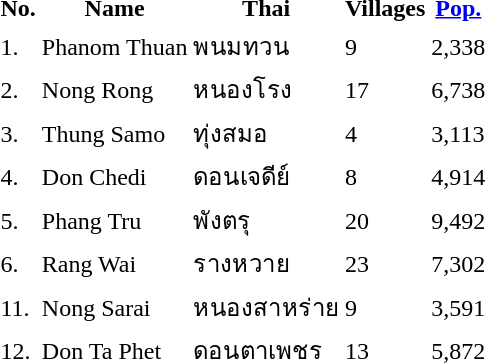<table>
<tr>
<th>No.</th>
<th>Name</th>
<th>Thai</th>
<th>Villages</th>
<th><a href='#'>Pop.</a></th>
</tr>
<tr>
<td>1.</td>
<td>Phanom Thuan</td>
<td>พนมทวน</td>
<td>9</td>
<td>2,338</td>
</tr>
<tr>
<td>2.</td>
<td>Nong Rong</td>
<td>หนองโรง</td>
<td>17</td>
<td>6,738</td>
</tr>
<tr>
<td>3.</td>
<td>Thung Samo</td>
<td>ทุ่งสมอ</td>
<td>4</td>
<td>3,113</td>
</tr>
<tr>
<td>4.</td>
<td>Don Chedi</td>
<td>ดอนเจดีย์</td>
<td>8</td>
<td>4,914</td>
</tr>
<tr>
<td>5.</td>
<td>Phang Tru</td>
<td>พังตรุ</td>
<td>20</td>
<td>9,492</td>
</tr>
<tr>
<td>6.</td>
<td>Rang Wai</td>
<td>รางหวาย</td>
<td>23</td>
<td>7,302</td>
</tr>
<tr>
<td>11.</td>
<td>Nong Sarai</td>
<td>หนองสาหร่าย</td>
<td>9</td>
<td>3,591</td>
</tr>
<tr>
<td>12.</td>
<td>Don Ta Phet</td>
<td>ดอนตาเพชร</td>
<td>13</td>
<td>5,872</td>
</tr>
</table>
